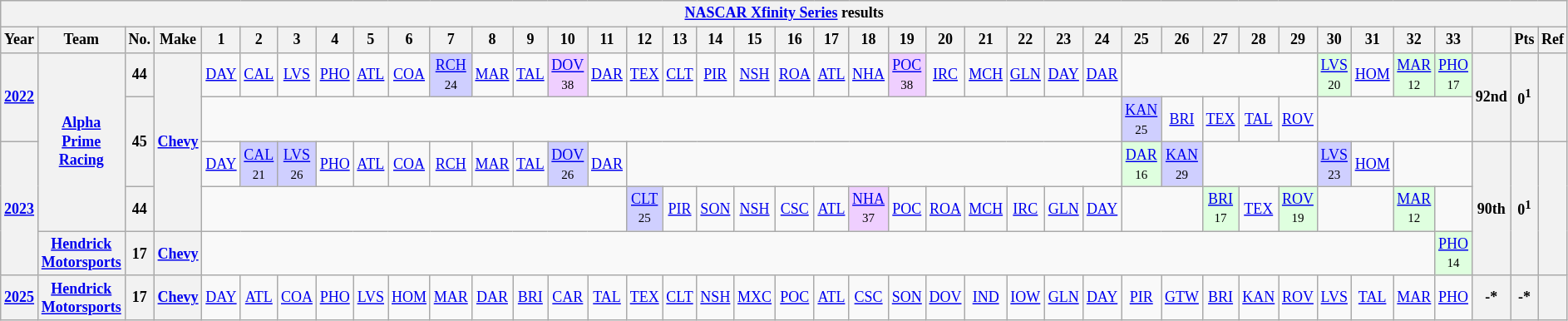<table class="wikitable" style="text-align:center; font-size:75%">
<tr>
<th colspan=40><a href='#'>NASCAR Xfinity Series</a> results</th>
</tr>
<tr>
<th>Year</th>
<th>Team</th>
<th>No.</th>
<th>Make</th>
<th>1</th>
<th>2</th>
<th>3</th>
<th>4</th>
<th>5</th>
<th>6</th>
<th>7</th>
<th>8</th>
<th>9</th>
<th>10</th>
<th>11</th>
<th>12</th>
<th>13</th>
<th>14</th>
<th>15</th>
<th>16</th>
<th>17</th>
<th>18</th>
<th>19</th>
<th>20</th>
<th>21</th>
<th>22</th>
<th>23</th>
<th>24</th>
<th>25</th>
<th>26</th>
<th>27</th>
<th>28</th>
<th>29</th>
<th>30</th>
<th>31</th>
<th>32</th>
<th>33</th>
<th></th>
<th>Pts</th>
<th>Ref</th>
</tr>
<tr>
<th rowspan=2><a href='#'>2022</a></th>
<th rowspan=4><a href='#'>Alpha Prime Racing</a></th>
<th>44</th>
<th rowspan=4><a href='#'>Chevy</a></th>
<td><a href='#'>DAY</a></td>
<td><a href='#'>CAL</a></td>
<td><a href='#'>LVS</a></td>
<td><a href='#'>PHO</a></td>
<td><a href='#'>ATL</a></td>
<td><a href='#'>COA</a></td>
<td style="background:#CFCFFF;"><a href='#'>RCH</a><br><small>24</small></td>
<td><a href='#'>MAR</a></td>
<td><a href='#'>TAL</a></td>
<td style="background:#EFCFFF;"><a href='#'>DOV</a><br><small>38</small></td>
<td><a href='#'>DAR</a></td>
<td><a href='#'>TEX</a></td>
<td><a href='#'>CLT</a></td>
<td><a href='#'>PIR</a></td>
<td><a href='#'>NSH</a></td>
<td><a href='#'>ROA</a></td>
<td><a href='#'>ATL</a></td>
<td><a href='#'>NHA</a></td>
<td style="background:#EFCFFF;"><a href='#'>POC</a><br><small>38</small></td>
<td><a href='#'>IRC</a></td>
<td><a href='#'>MCH</a></td>
<td><a href='#'>GLN</a></td>
<td><a href='#'>DAY</a></td>
<td><a href='#'>DAR</a></td>
<td colspan=5></td>
<td style="background:#DFFFDF;"><a href='#'>LVS</a><br><small>20</small></td>
<td><a href='#'>HOM</a></td>
<td style="background:#DFFFDF;"><a href='#'>MAR</a><br><small>12</small></td>
<td style="background:#DFFFDF;"><a href='#'>PHO</a><br><small>17</small></td>
<th rowspan=2>92nd</th>
<th rowspan=2>0<sup>1</sup></th>
<th rowspan=2></th>
</tr>
<tr>
<th rowspan=2>45</th>
<td colspan=24></td>
<td style="background:#CFCFFF;"><a href='#'>KAN</a><br><small>25</small></td>
<td><a href='#'>BRI</a></td>
<td><a href='#'>TEX</a></td>
<td><a href='#'>TAL</a></td>
<td><a href='#'>ROV</a></td>
<td colspan=4></td>
</tr>
<tr>
<th rowspan=3><a href='#'>2023</a></th>
<td><a href='#'>DAY</a></td>
<td style="background:#CFCFFF;"><a href='#'>CAL</a><br><small>21</small></td>
<td style="background:#CFCFFF;"><a href='#'>LVS</a><br><small>26</small></td>
<td><a href='#'>PHO</a></td>
<td><a href='#'>ATL</a></td>
<td><a href='#'>COA</a></td>
<td><a href='#'>RCH</a></td>
<td><a href='#'>MAR</a></td>
<td><a href='#'>TAL</a></td>
<td style="background:#CFCFFF;"><a href='#'>DOV</a><br><small>26</small></td>
<td><a href='#'>DAR</a></td>
<td colspan=13></td>
<td style="background:#DFFFDF;"><a href='#'>DAR</a><br><small>16</small></td>
<td style="background:#CFCFFF;"><a href='#'>KAN</a><br><small>29</small></td>
<td colspan=3></td>
<td style="background:#CFCFFF;"><a href='#'>LVS</a><br><small>23</small></td>
<td><a href='#'>HOM</a></td>
<td colspan=2></td>
<th rowspan=3>90th</th>
<th rowspan=3>0<sup>1</sup></th>
<th rowspan=3></th>
</tr>
<tr>
<th>44</th>
<td colspan=11></td>
<td style="background:#CFCFFF;"><a href='#'>CLT</a><br><small>25</small></td>
<td><a href='#'>PIR</a></td>
<td><a href='#'>SON</a></td>
<td><a href='#'>NSH</a></td>
<td><a href='#'>CSC</a></td>
<td><a href='#'>ATL</a></td>
<td style="background:#EFCFFF;"><a href='#'>NHA</a><br><small>37</small></td>
<td><a href='#'>POC</a></td>
<td><a href='#'>ROA</a></td>
<td><a href='#'>MCH</a></td>
<td><a href='#'>IRC</a></td>
<td><a href='#'>GLN</a></td>
<td><a href='#'>DAY</a></td>
<td colspan=2></td>
<td style="background:#DFFFDF;"><a href='#'>BRI</a><br><small>17</small></td>
<td><a href='#'>TEX</a></td>
<td style="background:#DFFFDF;"><a href='#'>ROV</a><br><small>19</small></td>
<td colspan=2></td>
<td style="background:#DFFFDF;"><a href='#'>MAR</a><br><small>12</small></td>
<td></td>
</tr>
<tr>
<th><a href='#'>Hendrick Motorsports</a></th>
<th>17</th>
<th><a href='#'>Chevy</a></th>
<td colspan=32></td>
<td style="background:#DFFFDF;"><a href='#'>PHO</a><br><small>14</small></td>
</tr>
<tr>
<th><a href='#'>2025</a></th>
<th><a href='#'>Hendrick Motorsports</a></th>
<th>17</th>
<th><a href='#'>Chevy</a></th>
<td><a href='#'>DAY</a></td>
<td><a href='#'>ATL</a></td>
<td><a href='#'>COA</a></td>
<td><a href='#'>PHO</a></td>
<td><a href='#'>LVS</a></td>
<td><a href='#'>HOM</a></td>
<td><a href='#'>MAR</a></td>
<td><a href='#'>DAR</a></td>
<td><a href='#'>BRI</a></td>
<td><a href='#'>CAR</a></td>
<td><a href='#'>TAL</a></td>
<td><a href='#'>TEX</a></td>
<td><a href='#'>CLT</a></td>
<td><a href='#'>NSH</a></td>
<td><a href='#'>MXC</a></td>
<td><a href='#'>POC</a></td>
<td><a href='#'>ATL</a></td>
<td><a href='#'>CSC</a></td>
<td><a href='#'>SON</a></td>
<td><a href='#'>DOV</a></td>
<td><a href='#'>IND</a></td>
<td><a href='#'>IOW</a></td>
<td><a href='#'>GLN</a></td>
<td><a href='#'>DAY</a></td>
<td><a href='#'>PIR</a></td>
<td><a href='#'>GTW</a></td>
<td><a href='#'>BRI</a></td>
<td><a href='#'>KAN</a></td>
<td><a href='#'>ROV</a></td>
<td><a href='#'>LVS</a></td>
<td><a href='#'>TAL</a></td>
<td><a href='#'>MAR</a></td>
<td><a href='#'>PHO</a></td>
<th>-*</th>
<th>-*</th>
<th></th>
</tr>
</table>
